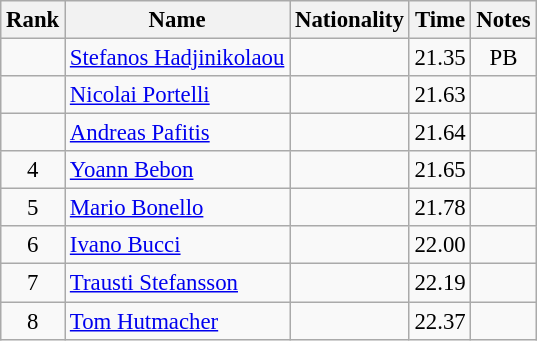<table class="wikitable sortable" style="text-align:center; font-size:95%">
<tr>
<th>Rank</th>
<th>Name</th>
<th>Nationality</th>
<th>Time</th>
<th>Notes</th>
</tr>
<tr>
<td></td>
<td align=left><a href='#'>Stefanos Hadjinikolaou</a></td>
<td align=left></td>
<td>21.35</td>
<td>PB</td>
</tr>
<tr>
<td></td>
<td align=left><a href='#'>Nicolai Portelli</a></td>
<td align=left></td>
<td>21.63</td>
<td></td>
</tr>
<tr>
<td></td>
<td align=left><a href='#'>Andreas Pafitis</a></td>
<td align=left></td>
<td>21.64</td>
<td></td>
</tr>
<tr>
<td>4</td>
<td align=left><a href='#'>Yoann Bebon</a></td>
<td align=left></td>
<td>21.65</td>
<td></td>
</tr>
<tr>
<td>5</td>
<td align=left><a href='#'>Mario Bonello</a></td>
<td align=left></td>
<td>21.78</td>
<td></td>
</tr>
<tr>
<td>6</td>
<td align=left><a href='#'>Ivano Bucci</a></td>
<td align=left></td>
<td>22.00</td>
<td></td>
</tr>
<tr>
<td>7</td>
<td align=left><a href='#'>Trausti Stefansson</a></td>
<td align=left></td>
<td>22.19</td>
<td></td>
</tr>
<tr>
<td>8</td>
<td align=left><a href='#'>Tom Hutmacher</a></td>
<td align=left></td>
<td>22.37</td>
<td></td>
</tr>
</table>
